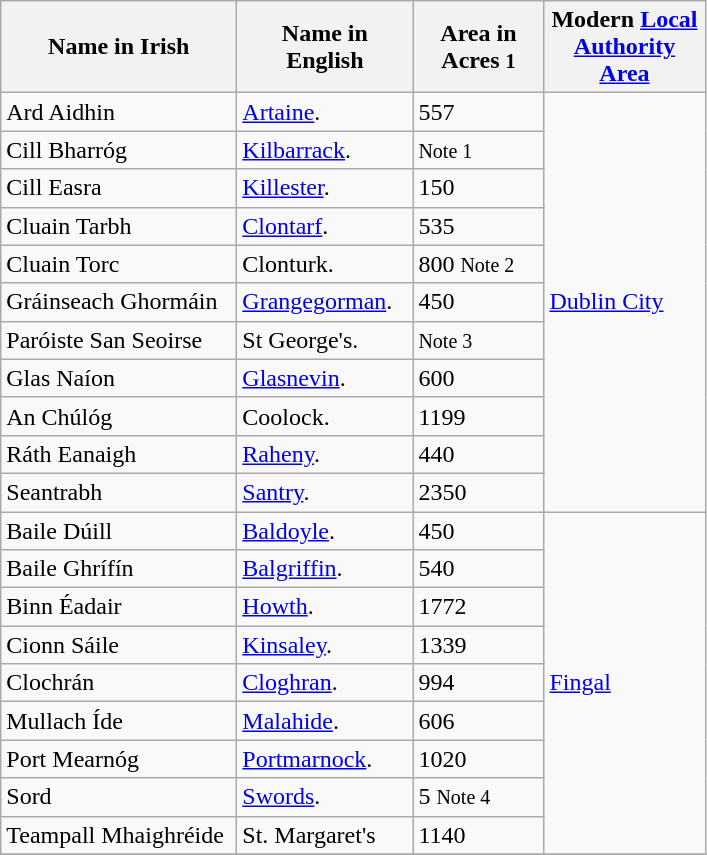<table class="wikitable">
<tr>
<th style="width:150px">Name in Irish</th>
<th style="width:110px">Name in English</th>
<th style="width:80px">Area in Acres <small>1</small></th>
<th style="width:100px">Modern <a href='#'>Local Authority Area</a></th>
</tr>
<tr>
<td>Ard Aidhin</td>
<td><a href='#'>Artaine</a>.</td>
<td>557</td>
<td rowspan="11"><a href='#'>Dublin City</a></td>
</tr>
<tr>
<td>Cill Bharróg</td>
<td><a href='#'>Kilbarrack</a>.</td>
<td><small>Note 1</small></td>
</tr>
<tr>
<td>Cill Easra</td>
<td><a href='#'>Killester</a>.</td>
<td>150</td>
</tr>
<tr>
<td>Cluain Tarbh</td>
<td><a href='#'>Clontarf</a>.</td>
<td>535</td>
</tr>
<tr>
<td>Cluain Torc</td>
<td>Clonturk.</td>
<td>800  <small>Note 2</small></td>
</tr>
<tr>
<td>Gráinseach Ghormáin</td>
<td><a href='#'>Grangegorman</a>.</td>
<td>450</td>
</tr>
<tr>
<td>Paróiste San Seoirse</td>
<td>St George's.</td>
<td><small>Note 3</small></td>
</tr>
<tr>
<td>Glas Naíon</td>
<td><a href='#'>Glasnevin</a>.</td>
<td>600</td>
</tr>
<tr>
<td>An Chúlóg</td>
<td>Coolock.</td>
<td>1199</td>
</tr>
<tr>
<td>Ráth Eanaigh</td>
<td><a href='#'>Raheny</a>.</td>
<td>440</td>
</tr>
<tr>
<td>Seantrabh</td>
<td><a href='#'>Santry</a>.</td>
<td>2350</td>
</tr>
<tr>
<td>Baile Dúill</td>
<td><a href='#'>Baldoyle</a>.</td>
<td>450</td>
<td rowspan="9"><a href='#'>Fingal</a></td>
</tr>
<tr>
<td>Baile Ghrífín</td>
<td><a href='#'>Balgriffin</a>.</td>
<td>540</td>
</tr>
<tr>
<td>Binn Éadair</td>
<td><a href='#'>Howth</a>.</td>
<td>1772</td>
</tr>
<tr>
<td>Cionn Sáile</td>
<td><a href='#'>Kinsaley</a>.</td>
<td>1339</td>
</tr>
<tr>
<td>Clochrán</td>
<td><a href='#'>Cloghran</a>.</td>
<td>994</td>
</tr>
<tr>
<td>Mullach Íde</td>
<td><a href='#'>Malahide</a>.</td>
<td>606</td>
</tr>
<tr>
<td>Port Mearnóg</td>
<td><a href='#'>Portmarnock</a>.</td>
<td>1020</td>
</tr>
<tr>
<td>Sord</td>
<td><a href='#'>Swords</a>.</td>
<td>5  <small>Note 4</small></td>
</tr>
<tr>
<td>Teampall Mhaighréide</td>
<td>St. Margaret's</td>
<td>1140</td>
</tr>
<tr>
</tr>
</table>
